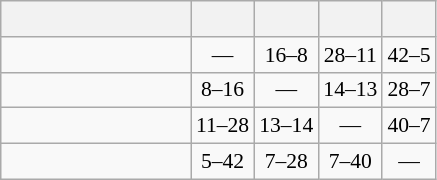<table class="wikitable" style="text-align:center; font-size:90%;">
<tr>
<th width=120> </th>
<th></th>
<th></th>
<th></th>
<th></th>
</tr>
<tr>
<td style="text-align:right;"></td>
<td>—</td>
<td>16–8</td>
<td>28–11</td>
<td>42–5</td>
</tr>
<tr>
<td style="text-align:right;"></td>
<td>8–16</td>
<td>—</td>
<td>14–13</td>
<td>28–7</td>
</tr>
<tr>
<td style="text-align:right;"></td>
<td>11–28</td>
<td>13–14</td>
<td>—</td>
<td>40–7</td>
</tr>
<tr>
<td style="text-align:right;"></td>
<td>5–42</td>
<td>7–28</td>
<td>7–40</td>
<td>—</td>
</tr>
</table>
